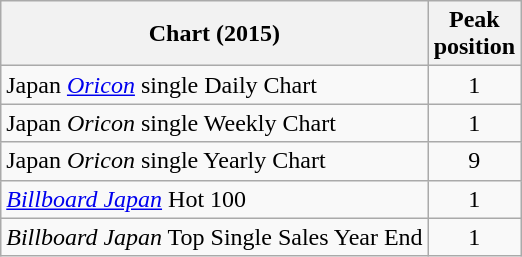<table class="wikitable sortable">
<tr>
<th>Chart (2015)</th>
<th>Peak<br>position</th>
</tr>
<tr>
<td>Japan <em><a href='#'>Oricon</a></em> single Daily Chart</td>
<td align="center">1</td>
</tr>
<tr>
<td>Japan <em>Oricon</em> single Weekly Chart</td>
<td align="center">1</td>
</tr>
<tr>
<td>Japan <em>Oricon</em> single Yearly Chart</td>
<td align="center">9</td>
</tr>
<tr>
<td><em><a href='#'>Billboard Japan</a></em> Hot 100</td>
<td align="center">1</td>
</tr>
<tr>
<td><em>Billboard Japan</em> Top Single Sales Year End</td>
<td align="center">1</td>
</tr>
</table>
